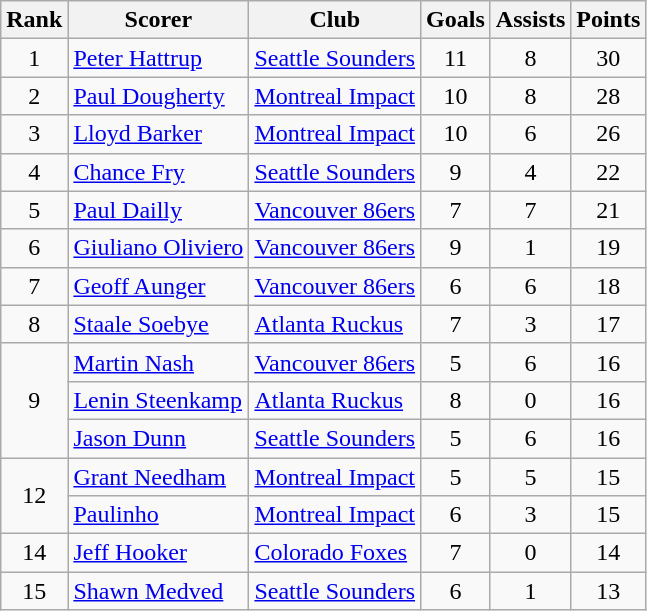<table class="wikitable">
<tr>
<th>Rank</th>
<th>Scorer</th>
<th>Club</th>
<th>Goals</th>
<th>Assists</th>
<th>Points</th>
</tr>
<tr>
<td align=center>1</td>
<td><a href='#'>Peter Hattrup</a></td>
<td><a href='#'>Seattle Sounders</a></td>
<td align=center>11</td>
<td align=center>8</td>
<td align=center>30</td>
</tr>
<tr>
<td align=center>2</td>
<td><a href='#'>Paul Dougherty</a></td>
<td><a href='#'>Montreal Impact</a></td>
<td align=center>10</td>
<td align=center>8</td>
<td align=center>28</td>
</tr>
<tr>
<td align=center>3</td>
<td><a href='#'>Lloyd Barker</a></td>
<td><a href='#'>Montreal Impact</a></td>
<td align=center>10</td>
<td align=center>6</td>
<td align=center>26</td>
</tr>
<tr>
<td align=center>4</td>
<td><a href='#'>Chance Fry</a></td>
<td><a href='#'>Seattle Sounders</a></td>
<td align=center>9</td>
<td align=center>4</td>
<td align=center>22</td>
</tr>
<tr>
<td align=center>5</td>
<td><a href='#'>Paul Dailly</a></td>
<td><a href='#'>Vancouver 86ers</a></td>
<td align=center>7</td>
<td align=center>7</td>
<td align=center>21</td>
</tr>
<tr>
<td align=center>6</td>
<td><a href='#'>Giuliano Oliviero</a></td>
<td><a href='#'>Vancouver 86ers</a></td>
<td align=center>9</td>
<td align=center>1</td>
<td align=center>19</td>
</tr>
<tr>
<td align=center>7</td>
<td><a href='#'>Geoff Aunger</a></td>
<td><a href='#'>Vancouver 86ers</a></td>
<td align=center>6</td>
<td align=center>6</td>
<td align=center>18</td>
</tr>
<tr>
<td align=center>8</td>
<td><a href='#'>Staale Soebye</a></td>
<td><a href='#'>Atlanta Ruckus</a></td>
<td align=center>7</td>
<td align=center>3</td>
<td align=center>17</td>
</tr>
<tr>
<td rowspan=3 align=center>9</td>
<td><a href='#'>Martin Nash</a></td>
<td><a href='#'>Vancouver 86ers</a></td>
<td align=center>5</td>
<td align=center>6</td>
<td align=center>16</td>
</tr>
<tr>
<td><a href='#'>Lenin Steenkamp</a></td>
<td><a href='#'>Atlanta Ruckus</a></td>
<td align=center>8</td>
<td align=center>0</td>
<td align=center>16</td>
</tr>
<tr>
<td><a href='#'>Jason Dunn</a></td>
<td><a href='#'>Seattle Sounders</a></td>
<td align=center>5</td>
<td align=center>6</td>
<td align=center>16</td>
</tr>
<tr>
<td rowspan=2 align=center>12</td>
<td><a href='#'>Grant Needham</a></td>
<td><a href='#'>Montreal Impact</a></td>
<td align=center>5</td>
<td align=center>5</td>
<td align=center>15</td>
</tr>
<tr>
<td><a href='#'>Paulinho</a></td>
<td><a href='#'>Montreal Impact</a></td>
<td align=center>6</td>
<td align=center>3</td>
<td align=center>15</td>
</tr>
<tr>
<td align=center>14</td>
<td><a href='#'>Jeff Hooker</a></td>
<td><a href='#'>Colorado Foxes</a></td>
<td align=center>7</td>
<td align=center>0</td>
<td align=center>14</td>
</tr>
<tr>
<td align=center>15</td>
<td><a href='#'>Shawn Medved</a></td>
<td><a href='#'>Seattle Sounders</a></td>
<td align=center>6</td>
<td align=center>1</td>
<td align=center>13</td>
</tr>
</table>
